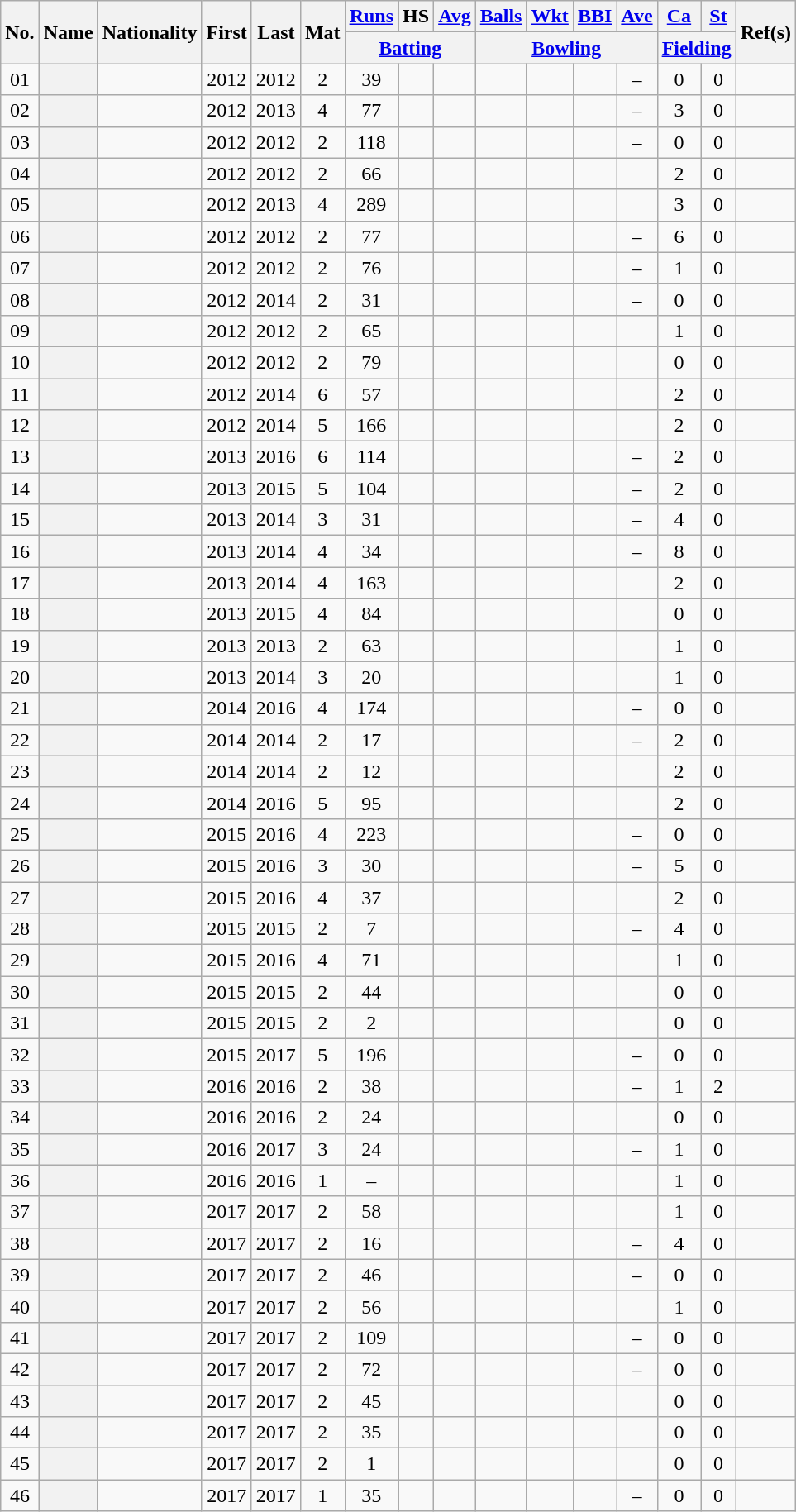<table class="wikitable sortable plainrowheaders">
<tr align="center">
<th scope="col" rowspan="2">No.</th>
<th scope="col" rowspan="2">Name</th>
<th scope="col" rowspan="2">Nationality</th>
<th scope="col" rowspan="2">First</th>
<th scope="col" rowspan="2">Last</th>
<th scope="col" rowspan="2">Mat</th>
<th scope="col"><a href='#'>Runs</a></th>
<th scope="col">HS</th>
<th scope="col"><a href='#'>Avg</a></th>
<th scope="col"><a href='#'>Balls</a></th>
<th scope="col"><a href='#'>Wkt</a></th>
<th scope="col"><a href='#'>BBI</a></th>
<th scope="col"><a href='#'>Ave</a></th>
<th scope="col"><a href='#'>Ca</a></th>
<th scope="col"><a href='#'>St</a></th>
<th scope="col" rowspan=2 class="unsortable">Ref(s)</th>
</tr>
<tr class="unsortable">
<th scope="col" colspan=3><a href='#'>Batting</a></th>
<th scope="col" colspan=4><a href='#'>Bowling</a></th>
<th scope="col" colspan=2><a href='#'>Fielding</a></th>
</tr>
<tr align="center">
<td><span>0</span>1</td>
<th scope="row"></th>
<td></td>
<td>2012</td>
<td>2012</td>
<td>2</td>
<td>39</td>
<td></td>
<td></td>
<td></td>
<td></td>
<td></td>
<td>–</td>
<td>0</td>
<td>0</td>
<td></td>
</tr>
<tr align="center">
<td><span>0</span>2</td>
<th scope="row"></th>
<td></td>
<td>2012</td>
<td>2013</td>
<td>4</td>
<td>77</td>
<td></td>
<td></td>
<td></td>
<td></td>
<td></td>
<td>–</td>
<td>3</td>
<td>0</td>
<td></td>
</tr>
<tr align="center">
<td><span>0</span>3</td>
<th scope="row"></th>
<td></td>
<td>2012</td>
<td>2012</td>
<td>2</td>
<td>118</td>
<td></td>
<td></td>
<td></td>
<td></td>
<td></td>
<td>–</td>
<td>0</td>
<td>0</td>
<td></td>
</tr>
<tr align="center">
<td><span>0</span>4</td>
<th scope="row"></th>
<td></td>
<td>2012</td>
<td>2012</td>
<td>2</td>
<td>66</td>
<td></td>
<td></td>
<td></td>
<td></td>
<td></td>
<td></td>
<td>2</td>
<td>0</td>
<td></td>
</tr>
<tr align="center">
<td><span>0</span>5</td>
<th scope="row"> </th>
<td></td>
<td>2012</td>
<td>2013</td>
<td>4</td>
<td>289</td>
<td></td>
<td></td>
<td></td>
<td></td>
<td></td>
<td></td>
<td>3</td>
<td>0</td>
<td></td>
</tr>
<tr align="center">
<td><span>0</span>6</td>
<th scope="row"> </th>
<td></td>
<td>2012</td>
<td>2012</td>
<td>2</td>
<td>77</td>
<td></td>
<td></td>
<td></td>
<td></td>
<td></td>
<td>–</td>
<td>6</td>
<td>0</td>
<td></td>
</tr>
<tr align="center">
<td><span>0</span>7</td>
<th scope="row"> </th>
<td></td>
<td>2012</td>
<td>2012</td>
<td>2</td>
<td>76</td>
<td></td>
<td></td>
<td></td>
<td></td>
<td></td>
<td>–</td>
<td>1</td>
<td>0</td>
<td></td>
</tr>
<tr align="center">
<td><span>0</span>8</td>
<th scope="row"></th>
<td></td>
<td>2012</td>
<td>2014</td>
<td>2</td>
<td>31</td>
<td></td>
<td></td>
<td></td>
<td></td>
<td></td>
<td>–</td>
<td>0</td>
<td>0</td>
<td></td>
</tr>
<tr align="center">
<td><span>0</span>9</td>
<th scope="row"></th>
<td></td>
<td>2012</td>
<td>2012</td>
<td>2</td>
<td>65</td>
<td></td>
<td></td>
<td></td>
<td></td>
<td></td>
<td></td>
<td>1</td>
<td>0</td>
<td></td>
</tr>
<tr align="center">
<td>10</td>
<th scope="row"></th>
<td></td>
<td>2012</td>
<td>2012</td>
<td>2</td>
<td>79</td>
<td></td>
<td></td>
<td></td>
<td></td>
<td></td>
<td></td>
<td>0</td>
<td>0</td>
<td></td>
</tr>
<tr align="center">
<td>11</td>
<th scope="row"></th>
<td></td>
<td>2012</td>
<td>2014</td>
<td>6</td>
<td>57</td>
<td></td>
<td></td>
<td></td>
<td></td>
<td></td>
<td></td>
<td>2</td>
<td>0</td>
<td></td>
</tr>
<tr align="center">
<td>12</td>
<th scope="row"></th>
<td></td>
<td>2012</td>
<td>2014</td>
<td>5</td>
<td>166</td>
<td></td>
<td></td>
<td></td>
<td></td>
<td></td>
<td></td>
<td>2</td>
<td>0</td>
<td></td>
</tr>
<tr align="center">
<td>13</td>
<th scope="row"></th>
<td></td>
<td>2013</td>
<td>2016</td>
<td>6</td>
<td>114</td>
<td></td>
<td></td>
<td></td>
<td></td>
<td></td>
<td>–</td>
<td>2</td>
<td>0</td>
<td></td>
</tr>
<tr align="center">
<td>14</td>
<th scope="row"></th>
<td></td>
<td>2013</td>
<td>2015</td>
<td>5</td>
<td>104</td>
<td></td>
<td></td>
<td></td>
<td></td>
<td></td>
<td>–</td>
<td>2</td>
<td>0</td>
<td></td>
</tr>
<tr align="center">
<td>15</td>
<th scope="row"></th>
<td></td>
<td>2013</td>
<td>2014</td>
<td>3</td>
<td>31</td>
<td></td>
<td></td>
<td></td>
<td></td>
<td></td>
<td>–</td>
<td>4</td>
<td>0</td>
<td></td>
</tr>
<tr align="center">
<td>16</td>
<th scope="row"> </th>
<td></td>
<td>2013</td>
<td>2014</td>
<td>4</td>
<td>34</td>
<td></td>
<td></td>
<td></td>
<td></td>
<td></td>
<td>–</td>
<td>8</td>
<td>0</td>
<td></td>
</tr>
<tr align="center">
<td>17</td>
<th scope="row"> </th>
<td></td>
<td>2013</td>
<td>2014</td>
<td>4</td>
<td>163</td>
<td></td>
<td></td>
<td></td>
<td></td>
<td></td>
<td></td>
<td>2</td>
<td>0</td>
<td></td>
</tr>
<tr align="center">
<td>18</td>
<th scope="row"></th>
<td></td>
<td>2013</td>
<td>2015</td>
<td>4</td>
<td>84</td>
<td></td>
<td></td>
<td></td>
<td></td>
<td></td>
<td></td>
<td>0</td>
<td>0</td>
<td></td>
</tr>
<tr align="center">
<td>19</td>
<th scope="row"></th>
<td></td>
<td>2013</td>
<td>2013</td>
<td>2</td>
<td>63</td>
<td></td>
<td></td>
<td></td>
<td></td>
<td></td>
<td></td>
<td>1</td>
<td>0</td>
<td></td>
</tr>
<tr align="center">
<td>20</td>
<th scope="row"></th>
<td></td>
<td>2013</td>
<td>2014</td>
<td>3</td>
<td>20</td>
<td></td>
<td></td>
<td></td>
<td></td>
<td></td>
<td></td>
<td>1</td>
<td>0</td>
<td></td>
</tr>
<tr align="center">
<td>21</td>
<th scope="row"> </th>
<td></td>
<td>2014</td>
<td>2016</td>
<td>4</td>
<td>174</td>
<td></td>
<td></td>
<td></td>
<td></td>
<td></td>
<td>–</td>
<td>0</td>
<td>0</td>
<td></td>
</tr>
<tr align="center">
<td>22</td>
<th scope="row"></th>
<td></td>
<td>2014</td>
<td>2014</td>
<td>2</td>
<td>17</td>
<td></td>
<td></td>
<td></td>
<td></td>
<td></td>
<td>–</td>
<td>2</td>
<td>0</td>
<td></td>
</tr>
<tr align="center">
<td>23</td>
<th scope="row"></th>
<td></td>
<td>2014</td>
<td>2014</td>
<td>2</td>
<td>12</td>
<td></td>
<td></td>
<td></td>
<td></td>
<td></td>
<td></td>
<td>2</td>
<td>0</td>
<td></td>
</tr>
<tr align="center">
<td>24</td>
<th scope="row"></th>
<td></td>
<td>2014</td>
<td>2016</td>
<td>5</td>
<td>95</td>
<td></td>
<td></td>
<td></td>
<td></td>
<td></td>
<td></td>
<td>2</td>
<td>0</td>
<td></td>
</tr>
<tr align="center">
<td>25</td>
<th scope="row"></th>
<td></td>
<td>2015</td>
<td>2016</td>
<td>4</td>
<td>223</td>
<td></td>
<td></td>
<td></td>
<td></td>
<td></td>
<td>–</td>
<td>0</td>
<td>0</td>
<td></td>
</tr>
<tr align="center">
<td>26</td>
<th scope="row"></th>
<td></td>
<td>2015</td>
<td>2016</td>
<td>3</td>
<td>30</td>
<td></td>
<td></td>
<td></td>
<td></td>
<td></td>
<td>–</td>
<td>5</td>
<td>0</td>
<td></td>
</tr>
<tr align="center">
<td>27</td>
<th scope="row"></th>
<td></td>
<td>2015</td>
<td>2016</td>
<td>4</td>
<td>37</td>
<td></td>
<td></td>
<td></td>
<td></td>
<td></td>
<td></td>
<td>2</td>
<td>0</td>
<td></td>
</tr>
<tr align="center">
<td>28</td>
<th scope="row"> </th>
<td></td>
<td>2015</td>
<td>2015</td>
<td>2</td>
<td>7</td>
<td></td>
<td></td>
<td></td>
<td></td>
<td></td>
<td>–</td>
<td>4</td>
<td>0</td>
<td></td>
</tr>
<tr align="center">
<td>29</td>
<th scope="row"></th>
<td></td>
<td>2015</td>
<td>2016</td>
<td>4</td>
<td>71</td>
<td></td>
<td></td>
<td></td>
<td></td>
<td></td>
<td></td>
<td>1</td>
<td>0</td>
<td></td>
</tr>
<tr align="center">
<td>30</td>
<th scope="row"></th>
<td></td>
<td>2015</td>
<td>2015</td>
<td>2</td>
<td>44</td>
<td></td>
<td></td>
<td></td>
<td></td>
<td></td>
<td></td>
<td>0</td>
<td>0</td>
<td></td>
</tr>
<tr align="center">
<td>31</td>
<th scope="row"></th>
<td></td>
<td>2015</td>
<td>2015</td>
<td>2</td>
<td>2</td>
<td></td>
<td></td>
<td></td>
<td></td>
<td></td>
<td></td>
<td>0</td>
<td>0</td>
<td></td>
</tr>
<tr align="center">
<td>32</td>
<th scope="row"> </th>
<td></td>
<td>2015</td>
<td>2017</td>
<td>5</td>
<td>196</td>
<td></td>
<td></td>
<td></td>
<td></td>
<td></td>
<td>–</td>
<td>0</td>
<td>0</td>
<td></td>
</tr>
<tr align="center">
<td>33</td>
<th scope="row"> </th>
<td></td>
<td>2016</td>
<td>2016</td>
<td>2</td>
<td>38</td>
<td></td>
<td></td>
<td></td>
<td></td>
<td></td>
<td>–</td>
<td>1</td>
<td>2</td>
<td></td>
</tr>
<tr align="center">
<td>34</td>
<th scope="row"></th>
<td></td>
<td>2016</td>
<td>2016</td>
<td>2</td>
<td>24</td>
<td></td>
<td></td>
<td></td>
<td></td>
<td></td>
<td></td>
<td>0</td>
<td>0</td>
<td></td>
</tr>
<tr align="center">
<td>35</td>
<th scope="row"> </th>
<td></td>
<td>2016</td>
<td>2017</td>
<td>3</td>
<td>24</td>
<td></td>
<td></td>
<td></td>
<td></td>
<td></td>
<td>–</td>
<td>1</td>
<td>0</td>
<td></td>
</tr>
<tr align="center">
<td>36</td>
<th scope="row"></th>
<td></td>
<td>2016</td>
<td>2016</td>
<td>1</td>
<td>–</td>
<td></td>
<td></td>
<td></td>
<td></td>
<td></td>
<td></td>
<td>1</td>
<td>0</td>
<td></td>
</tr>
<tr align="center">
<td>37</td>
<th scope="row"></th>
<td></td>
<td>2017</td>
<td>2017</td>
<td>2</td>
<td>58</td>
<td></td>
<td></td>
<td></td>
<td></td>
<td></td>
<td></td>
<td>1</td>
<td>0</td>
<td></td>
</tr>
<tr align="center">
<td>38</td>
<th scope="row"></th>
<td></td>
<td>2017</td>
<td>2017</td>
<td>2</td>
<td>16</td>
<td></td>
<td></td>
<td></td>
<td></td>
<td></td>
<td>–</td>
<td>4</td>
<td>0</td>
<td></td>
</tr>
<tr align="center">
<td>39</td>
<th scope="row"></th>
<td></td>
<td>2017</td>
<td>2017</td>
<td>2</td>
<td>46</td>
<td></td>
<td></td>
<td></td>
<td></td>
<td></td>
<td>–</td>
<td>0</td>
<td>0</td>
<td></td>
</tr>
<tr align="center">
<td>40</td>
<th scope="row"></th>
<td></td>
<td>2017</td>
<td>2017</td>
<td>2</td>
<td>56</td>
<td></td>
<td></td>
<td></td>
<td></td>
<td></td>
<td></td>
<td>1</td>
<td>0</td>
<td></td>
</tr>
<tr align="center">
<td>41</td>
<th scope="row"></th>
<td></td>
<td>2017</td>
<td>2017</td>
<td>2</td>
<td>109</td>
<td></td>
<td></td>
<td></td>
<td></td>
<td></td>
<td>–</td>
<td>0</td>
<td>0</td>
<td></td>
</tr>
<tr align="center">
<td>42</td>
<th scope="row"> </th>
<td></td>
<td>2017</td>
<td>2017</td>
<td>2</td>
<td>72</td>
<td></td>
<td></td>
<td></td>
<td></td>
<td></td>
<td>–</td>
<td>0</td>
<td>0</td>
<td></td>
</tr>
<tr align="center">
<td>43</td>
<th scope="row"></th>
<td></td>
<td>2017</td>
<td>2017</td>
<td>2</td>
<td>45</td>
<td></td>
<td></td>
<td></td>
<td></td>
<td></td>
<td></td>
<td>0</td>
<td>0</td>
<td></td>
</tr>
<tr align="center">
<td>44</td>
<th scope="row"></th>
<td></td>
<td>2017</td>
<td>2017</td>
<td>2</td>
<td>35</td>
<td></td>
<td></td>
<td></td>
<td></td>
<td></td>
<td></td>
<td>0</td>
<td>0</td>
<td></td>
</tr>
<tr align="center">
<td>45</td>
<th scope="row"></th>
<td></td>
<td>2017</td>
<td>2017</td>
<td>2</td>
<td>1</td>
<td></td>
<td></td>
<td></td>
<td></td>
<td></td>
<td></td>
<td>0</td>
<td>0</td>
<td></td>
</tr>
<tr align="center">
<td>46</td>
<th scope="row"></th>
<td></td>
<td>2017</td>
<td>2017</td>
<td>1</td>
<td>35</td>
<td></td>
<td></td>
<td></td>
<td></td>
<td></td>
<td>–</td>
<td>0</td>
<td>0</td>
<td></td>
</tr>
</table>
